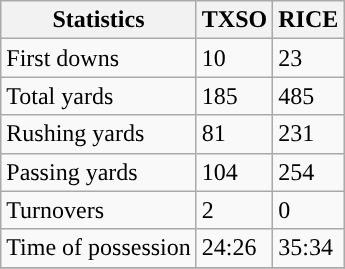<table class="wikitable" style="float: left;">
<tr>
<th>Statistics</th>
<th>TXSO</th>
<th>RICE</th>
</tr>
<tr>
<td>First downs</td>
<td>10</td>
<td>23</td>
</tr>
<tr>
<td>Total yards</td>
<td>185</td>
<td>485</td>
</tr>
<tr>
<td>Rushing yards</td>
<td>81</td>
<td>231</td>
</tr>
<tr>
<td>Passing yards</td>
<td>104</td>
<td>254</td>
</tr>
<tr>
<td>Turnovers</td>
<td>2</td>
<td>0</td>
</tr>
<tr>
<td>Time of possession</td>
<td>24:26</td>
<td>35:34</td>
</tr>
<tr>
</tr>
</table>
